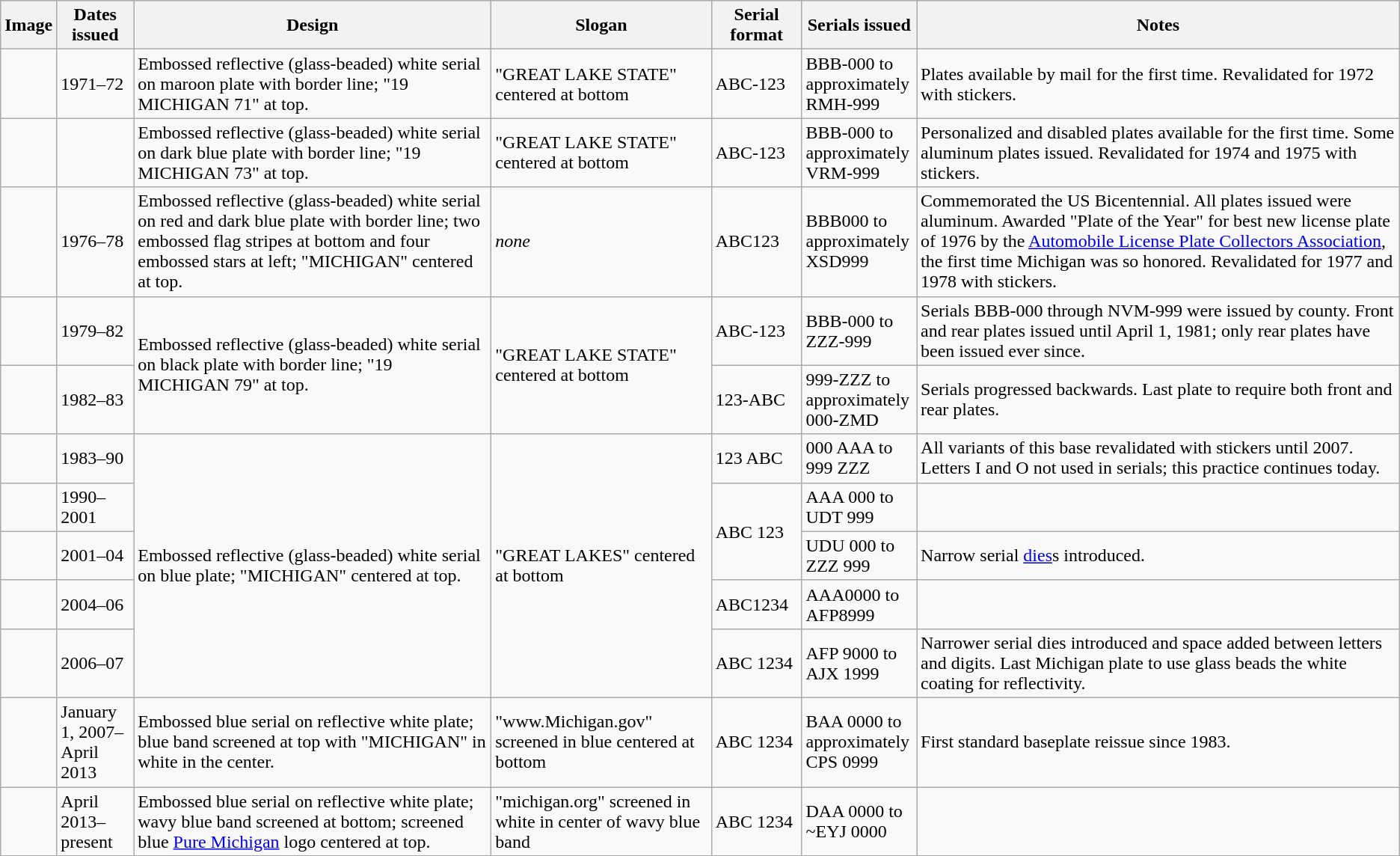<table class="wikitable">
<tr>
<th>Image</th>
<th>Dates issued</th>
<th>Design</th>
<th>Slogan</th>
<th>Serial format</th>
<th style="width:95px;">Serials issued</th>
<th>Notes</th>
</tr>
<tr>
<td></td>
<td>1971–72</td>
<td>Embossed reflective (glass-beaded) white serial on maroon plate with border line; "19 MICHIGAN 71" at top.</td>
<td>"GREAT LAKE STATE" centered at bottom</td>
<td>ABC-123</td>
<td>BBB-000 to approximately RMH-999</td>
<td>Plates available by mail for the first time. Revalidated for 1972 with stickers.</td>
</tr>
<tr>
<td></td>
<td></td>
<td>Embossed reflective (glass-beaded) white serial on dark blue plate with border line; "19 MICHIGAN 73" at top.</td>
<td>"GREAT LAKE STATE" centered at bottom</td>
<td>ABC-123</td>
<td>BBB-000 to approximately VRM-999</td>
<td>Personalized and disabled plates available for the first time. Some aluminum plates issued. Revalidated for 1974 and 1975 with stickers.</td>
</tr>
<tr>
<td></td>
<td>1976–78</td>
<td>Embossed reflective (glass-beaded) white serial on red and dark blue plate with border line; two embossed flag stripes at bottom and four embossed stars at left; "MICHIGAN" centered at top.</td>
<td><em>none</em></td>
<td>ABC123</td>
<td>BBB000 to approximately XSD999</td>
<td>Commemorated the US Bicentennial. All plates issued were aluminum. Awarded "Plate of the Year" for best new license plate of 1976 by the <a href='#'>Automobile License Plate Collectors Association</a>, the first time Michigan was so honored. Revalidated for 1977 and 1978 with stickers.</td>
</tr>
<tr>
<td></td>
<td>1979–82</td>
<td rowspan="2">Embossed reflective (glass-beaded) white serial on black plate with border line; "19 MICHIGAN 79" at top.</td>
<td rowspan="2">"GREAT LAKE STATE" centered at bottom</td>
<td>ABC-123</td>
<td>BBB-000 to ZZZ-999</td>
<td>Serials BBB-000 through NVM-999 were issued by county. Front and rear plates issued until April 1, 1981; only rear plates have been issued ever since.</td>
</tr>
<tr>
<td></td>
<td>1982–83</td>
<td>123-ABC</td>
<td>999-ZZZ to approximately 000-ZMD</td>
<td>Serials progressed backwards. Last plate to require both front and rear plates.</td>
</tr>
<tr>
<td></td>
<td>1983–90</td>
<td rowspan="5">Embossed reflective (glass-beaded) white serial on blue plate; "MICHIGAN" centered at top.</td>
<td rowspan="5">"GREAT LAKES" centered at bottom</td>
<td>123 ABC</td>
<td>000 AAA to 999 ZZZ</td>
<td>All variants of this base revalidated with stickers until 2007. Letters I and O not used in serials; this practice continues today.</td>
</tr>
<tr>
<td></td>
<td>1990–2001</td>
<td rowspan="2">ABC 123</td>
<td>AAA 000 to UDT 999</td>
<td></td>
</tr>
<tr>
<td></td>
<td>2001–04</td>
<td>UDU 000 to ZZZ 999</td>
<td>Narrow serial <a href='#'>dies</a>s introduced.</td>
</tr>
<tr>
<td></td>
<td>2004–06</td>
<td>ABC1234</td>
<td>AAA0000 to AFP8999</td>
<td></td>
</tr>
<tr>
<td></td>
<td>2006–07</td>
<td>ABC 1234</td>
<td>AFP 9000 to AJX 1999</td>
<td>Narrower serial dies introduced and space added between letters and digits. Last Michigan plate to use glass beads the white coating for reflectivity.</td>
</tr>
<tr>
<td></td>
<td>January 1, 2007–<br>April<br>2013</td>
<td>Embossed blue serial on reflective white plate; blue band screened at top with "MICHIGAN" in white in the center.</td>
<td>"www.Michigan.gov" screened in blue centered at bottom</td>
<td>ABC 1234</td>
<td>BAA 0000 to approximately CPS 0999</td>
<td>First standard baseplate reissue since 1983.</td>
</tr>
<tr>
<td></td>
<td>April<br>2013–present</td>
<td>Embossed blue serial on reflective white plate; wavy blue band screened at bottom; screened blue <a href='#'>Pure Michigan</a> logo centered at top.</td>
<td>"michigan.org" screened in white in center of wavy blue band</td>
<td>ABC 1234</td>
<td>DAA 0000 to ~EYJ 0000 </td>
<td></td>
</tr>
</table>
